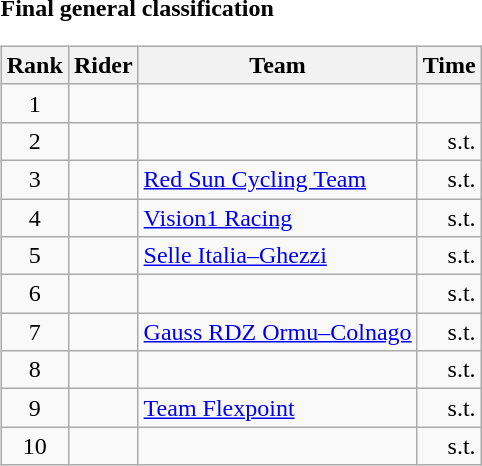<table>
<tr>
<td><strong>Final general classification</strong><br><table class="wikitable">
<tr>
<th scope="col">Rank</th>
<th scope="col">Rider</th>
<th scope="col">Team</th>
<th scope="col">Time</th>
</tr>
<tr>
<td style="text-align:center;">1</td>
<td></td>
<td></td>
<td style="text-align:right;"></td>
</tr>
<tr>
<td style="text-align:center;">2</td>
<td></td>
<td></td>
<td style="text-align:right;">s.t.</td>
</tr>
<tr>
<td style="text-align:center;">3</td>
<td></td>
<td><a href='#'>Red Sun Cycling Team</a></td>
<td style="text-align:right;">s.t.</td>
</tr>
<tr>
<td style="text-align:center;">4</td>
<td></td>
<td><a href='#'>Vision1 Racing</a></td>
<td style="text-align:right;">s.t.</td>
</tr>
<tr>
<td style="text-align:center;">5</td>
<td></td>
<td><a href='#'>Selle Italia–Ghezzi</a></td>
<td style="text-align:right;">s.t.</td>
</tr>
<tr>
<td style="text-align:center;">6</td>
<td></td>
<td></td>
<td style="text-align:right;">s.t.</td>
</tr>
<tr>
<td style="text-align:center;">7</td>
<td></td>
<td><a href='#'>Gauss RDZ Ormu–Colnago</a></td>
<td style="text-align:right;">s.t.</td>
</tr>
<tr>
<td style="text-align:center;">8</td>
<td></td>
<td></td>
<td style="text-align:right;">s.t.</td>
</tr>
<tr>
<td style="text-align:center;">9</td>
<td></td>
<td><a href='#'>Team Flexpoint</a></td>
<td style="text-align:right;">s.t.</td>
</tr>
<tr>
<td style="text-align:center;">10</td>
<td></td>
<td></td>
<td style="text-align:right;">s.t.</td>
</tr>
</table>
</td>
</tr>
</table>
